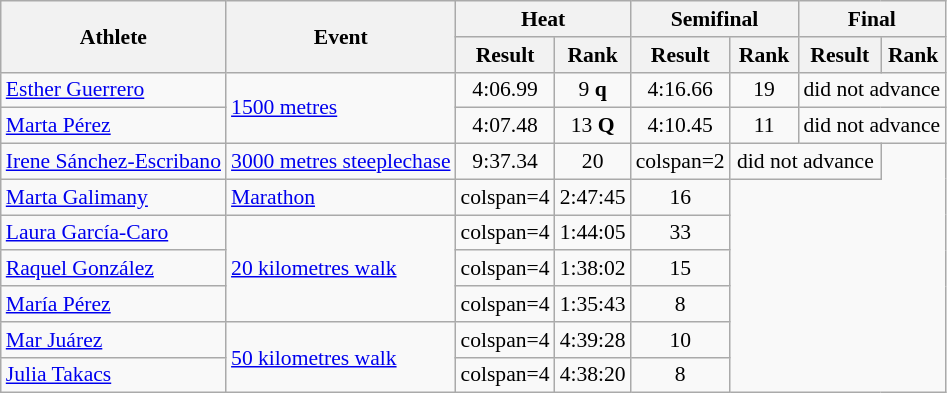<table class="wikitable"  style="font-size:90%">
<tr>
<th rowspan="2">Athlete</th>
<th rowspan="2">Event</th>
<th colspan="2">Heat</th>
<th colspan="2">Semifinal</th>
<th colspan="2">Final</th>
</tr>
<tr>
<th>Result</th>
<th>Rank</th>
<th>Result</th>
<th>Rank</th>
<th>Result</th>
<th>Rank</th>
</tr>
<tr style=text-align:center>
<td style=text-align:left><a href='#'>Esther Guerrero</a></td>
<td style=text-align:left rowspan=2><a href='#'>1500 metres</a></td>
<td>4:06.99</td>
<td>9 <strong>q</strong></td>
<td>4:16.66</td>
<td>19</td>
<td colspan=2>did not advance</td>
</tr>
<tr style=text-align:center>
<td style=text-align:left><a href='#'>Marta Pérez</a></td>
<td>4:07.48</td>
<td>13 <strong>Q</strong></td>
<td>4:10.45</td>
<td>11</td>
<td colspan=2>did not advance</td>
</tr>
<tr style=text-align:center>
<td style=text-align:left><a href='#'>Irene Sánchez-Escribano</a></td>
<td style=text-align:left><a href='#'>3000 metres steeplechase</a></td>
<td>9:37.34</td>
<td>20</td>
<td>colspan=2 </td>
<td colspan=2>did not advance</td>
</tr>
<tr style=text-align:center>
<td style=text-align:left><a href='#'>Marta Galimany</a></td>
<td style=text-align:left><a href='#'>Marathon</a></td>
<td>colspan=4 </td>
<td>2:47:45</td>
<td>16</td>
</tr>
<tr style=text-align:center>
<td style=text-align:left><a href='#'>Laura García-Caro</a></td>
<td style=text-align:left rowspan=3><a href='#'>20 kilometres walk</a></td>
<td>colspan=4 </td>
<td>1:44:05</td>
<td>33</td>
</tr>
<tr style=text-align:center>
<td style=text-align:left><a href='#'>Raquel González</a></td>
<td>colspan=4 </td>
<td>1:38:02</td>
<td>15</td>
</tr>
<tr style=text-align:center>
<td style=text-align:left><a href='#'>María Pérez</a></td>
<td>colspan=4 </td>
<td>1:35:43</td>
<td>8</td>
</tr>
<tr style=text-align:center>
<td style=text-align:left><a href='#'>Mar Juárez</a></td>
<td style=text-align:left rowspan=2><a href='#'>50 kilometres walk</a></td>
<td>colspan=4 </td>
<td>4:39:28</td>
<td>10</td>
</tr>
<tr style=text-align:center>
<td style=text-align:left><a href='#'>Julia Takacs</a></td>
<td>colspan=4 </td>
<td>4:38:20</td>
<td>8</td>
</tr>
</table>
